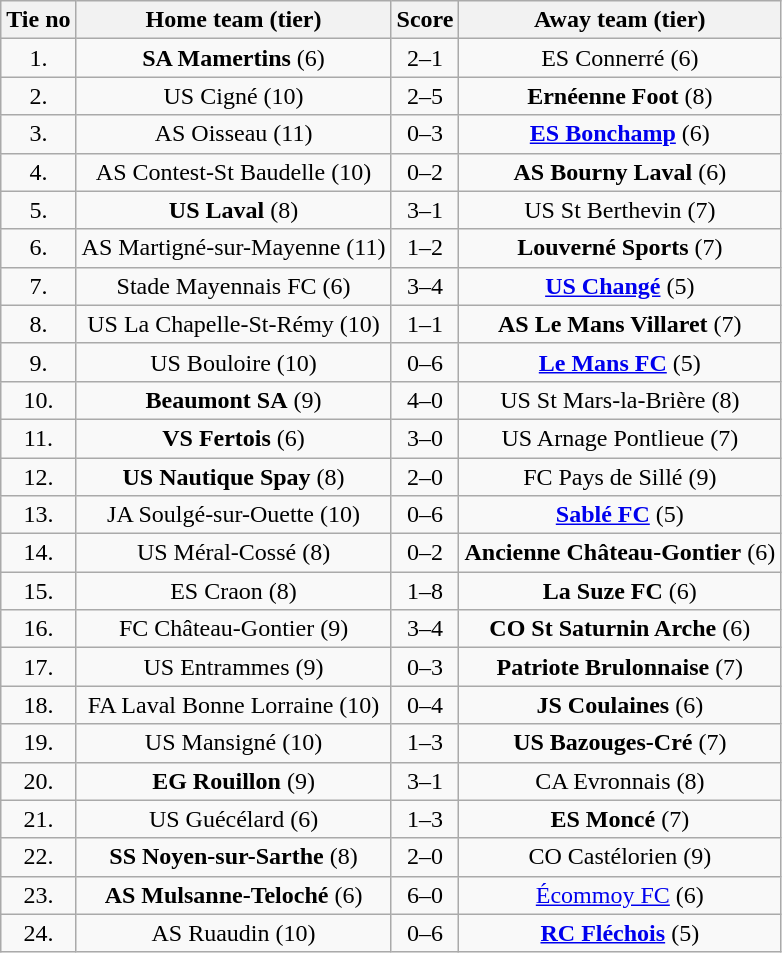<table class="wikitable" style="text-align: center">
<tr>
<th>Tie no</th>
<th>Home team (tier)</th>
<th>Score</th>
<th>Away team (tier)</th>
</tr>
<tr>
<td>1.</td>
<td><strong>SA Mamertins</strong> (6)</td>
<td>2–1</td>
<td>ES Connerré (6)</td>
</tr>
<tr>
<td>2.</td>
<td>US Cigné (10)</td>
<td>2–5</td>
<td><strong>Ernéenne Foot</strong> (8)</td>
</tr>
<tr>
<td>3.</td>
<td>AS Oisseau (11)</td>
<td>0–3</td>
<td><strong><a href='#'>ES Bonchamp</a></strong> (6)</td>
</tr>
<tr>
<td>4.</td>
<td>AS Contest-St Baudelle (10)</td>
<td>0–2</td>
<td><strong>AS Bourny Laval</strong> (6)</td>
</tr>
<tr>
<td>5.</td>
<td><strong>US Laval</strong> (8)</td>
<td>3–1</td>
<td>US St Berthevin (7)</td>
</tr>
<tr>
<td>6.</td>
<td>AS Martigné-sur-Mayenne (11)</td>
<td>1–2</td>
<td><strong>Louverné Sports</strong> (7)</td>
</tr>
<tr>
<td>7.</td>
<td>Stade Mayennais FC (6)</td>
<td>3–4</td>
<td><strong><a href='#'>US Changé</a></strong> (5)</td>
</tr>
<tr>
<td>8.</td>
<td>US La Chapelle-St-Rémy (10)</td>
<td>1–1 </td>
<td><strong>AS Le Mans Villaret</strong> (7)</td>
</tr>
<tr>
<td>9.</td>
<td>US Bouloire (10)</td>
<td>0–6</td>
<td><strong><a href='#'>Le Mans FC</a></strong> (5)</td>
</tr>
<tr>
<td>10.</td>
<td><strong>Beaumont SA</strong> (9)</td>
<td>4–0</td>
<td>US St Mars-la-Brière (8)</td>
</tr>
<tr>
<td>11.</td>
<td><strong>VS Fertois</strong> (6)</td>
<td>3–0</td>
<td>US Arnage Pontlieue (7)</td>
</tr>
<tr>
<td>12.</td>
<td><strong>US Nautique Spay</strong> (8)</td>
<td>2–0</td>
<td>FC Pays de Sillé (9)</td>
</tr>
<tr>
<td>13.</td>
<td>JA Soulgé-sur-Ouette (10)</td>
<td>0–6</td>
<td><strong><a href='#'>Sablé FC</a></strong> (5)</td>
</tr>
<tr>
<td>14.</td>
<td>US Méral-Cossé (8)</td>
<td>0–2</td>
<td><strong>Ancienne Château-Gontier</strong> (6)</td>
</tr>
<tr>
<td>15.</td>
<td>ES Craon (8)</td>
<td>1–8</td>
<td><strong>La Suze FC</strong> (6)</td>
</tr>
<tr>
<td>16.</td>
<td>FC Château-Gontier (9)</td>
<td>3–4</td>
<td><strong>CO St Saturnin Arche</strong> (6)</td>
</tr>
<tr>
<td>17.</td>
<td>US Entrammes (9)</td>
<td>0–3</td>
<td><strong>Patriote Brulonnaise</strong> (7)</td>
</tr>
<tr>
<td>18.</td>
<td>FA Laval Bonne Lorraine (10)</td>
<td>0–4</td>
<td><strong>JS Coulaines</strong> (6)</td>
</tr>
<tr>
<td>19.</td>
<td>US Mansigné (10)</td>
<td>1–3</td>
<td><strong>US Bazouges-Cré</strong> (7)</td>
</tr>
<tr>
<td>20.</td>
<td><strong>EG Rouillon</strong> (9)</td>
<td>3–1</td>
<td>CA Evronnais (8)</td>
</tr>
<tr>
<td>21.</td>
<td>US Guécélard (6)</td>
<td>1–3</td>
<td><strong>ES Moncé</strong> (7)</td>
</tr>
<tr>
<td>22.</td>
<td><strong>SS Noyen-sur-Sarthe</strong> (8)</td>
<td>2–0</td>
<td>CO Castélorien (9)</td>
</tr>
<tr>
<td>23.</td>
<td><strong>AS Mulsanne-Teloché</strong> (6)</td>
<td>6–0</td>
<td><a href='#'>Écommoy FC</a> (6)</td>
</tr>
<tr>
<td>24.</td>
<td>AS Ruaudin (10)</td>
<td>0–6</td>
<td><strong><a href='#'>RC Fléchois</a></strong> (5)</td>
</tr>
</table>
